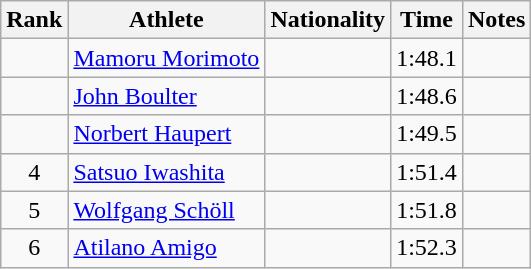<table class="wikitable sortable" style="text-align:center">
<tr>
<th>Rank</th>
<th>Athlete</th>
<th>Nationality</th>
<th>Time</th>
<th>Notes</th>
</tr>
<tr>
<td></td>
<td align=left><a href='#'>Mamoru Morimoto</a></td>
<td align=left></td>
<td>1:48.1</td>
<td></td>
</tr>
<tr>
<td></td>
<td align=left><a href='#'>John Boulter</a></td>
<td align=left></td>
<td>1:48.6</td>
<td></td>
</tr>
<tr>
<td></td>
<td align=left><a href='#'>Norbert Haupert</a></td>
<td align=left></td>
<td>1:49.5</td>
<td></td>
</tr>
<tr>
<td>4</td>
<td align=left><a href='#'>Satsuo Iwashita</a></td>
<td align=left></td>
<td>1:51.4</td>
<td></td>
</tr>
<tr>
<td>5</td>
<td align=left><a href='#'>Wolfgang Schöll</a></td>
<td align=left></td>
<td>1:51.8</td>
<td></td>
</tr>
<tr>
<td>6</td>
<td align=left><a href='#'>Atilano Amigo</a></td>
<td align=left></td>
<td>1:52.3</td>
<td></td>
</tr>
</table>
